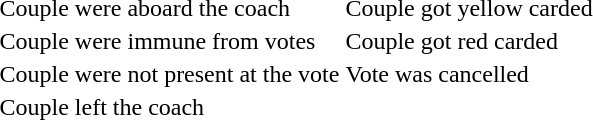<table>
<tr>
<td> Couple were aboard the coach</td>
<td> Couple got yellow carded</td>
</tr>
<tr>
<td> Couple were immune from votes</td>
<td> Couple got red carded</td>
</tr>
<tr>
<td> Couple were not present at the vote</td>
<td> Vote was cancelled</td>
<td></td>
</tr>
<tr>
<td> Couple left the coach</td>
<td></td>
</tr>
</table>
